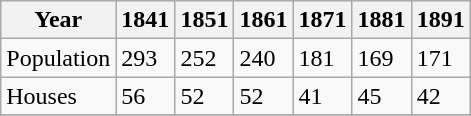<table class="wikitable">
<tr>
<th>Year</th>
<th>1841</th>
<th>1851</th>
<th>1861</th>
<th>1871</th>
<th>1881</th>
<th>1891</th>
</tr>
<tr>
<td>Population</td>
<td>293</td>
<td>252</td>
<td>240</td>
<td>181</td>
<td>169</td>
<td>171</td>
</tr>
<tr>
<td>Houses</td>
<td>56</td>
<td>52</td>
<td>52</td>
<td>41</td>
<td>45</td>
<td>42</td>
</tr>
<tr>
</tr>
</table>
